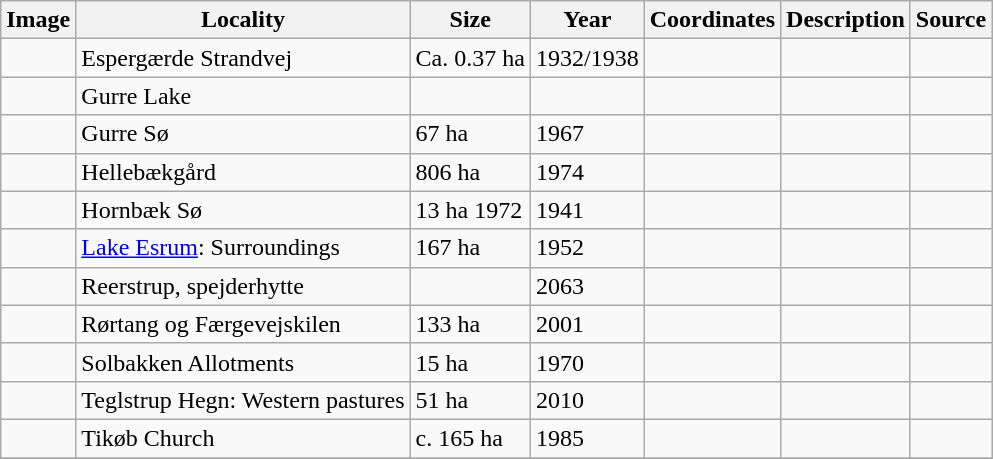<table class="wikitable sortable">
<tr>
<th>Image</th>
<th>Locality</th>
<th>Size</th>
<th>Year</th>
<th>Coordinates</th>
<th>Description</th>
<th>Source</th>
</tr>
<tr>
<td></td>
<td>Espergærde Strandvej</td>
<td>Ca. 0.37 ha</td>
<td>1932/1938</td>
<td></td>
<td></td>
<td></td>
</tr>
<tr>
<td></td>
<td>Gurre Lake</td>
<td></td>
<td></td>
<td></td>
<td></td>
<td></td>
</tr>
<tr>
<td></td>
<td>Gurre Sø</td>
<td>67 ha</td>
<td>1967</td>
<td></td>
<td></td>
<td></td>
</tr>
<tr>
<td></td>
<td>Hellebækgård</td>
<td>806 ha</td>
<td>1974</td>
<td></td>
<td></td>
<td></td>
</tr>
<tr>
<td></td>
<td>Hornbæk Sø</td>
<td>13 ha 1972</td>
<td>1941</td>
<td></td>
<td></td>
<td></td>
</tr>
<tr>
<td></td>
<td><a href='#'>Lake Esrum</a>: Surroundings</td>
<td>167 ha</td>
<td>1952</td>
<td></td>
<td></td>
<td></td>
</tr>
<tr>
<td></td>
<td>Reerstrup, spejderhytte</td>
<td></td>
<td>2063</td>
<td></td>
<td></td>
<td></td>
</tr>
<tr>
<td></td>
<td>Rørtang og Færgevejskilen</td>
<td>133 ha</td>
<td>2001</td>
<td></td>
<td></td>
<td></td>
</tr>
<tr>
<td></td>
<td>Solbakken Allotments</td>
<td>15 ha</td>
<td>1970</td>
<td></td>
<td></td>
<td></td>
</tr>
<tr>
<td></td>
<td>Teglstrup Hegn: Western pastures</td>
<td>51 ha</td>
<td>2010</td>
<td></td>
<td></td>
<td></td>
</tr>
<tr>
<td></td>
<td>Tikøb Church</td>
<td>c. 165 ha</td>
<td>1985</td>
<td></td>
<td></td>
<td></td>
</tr>
<tr>
</tr>
</table>
